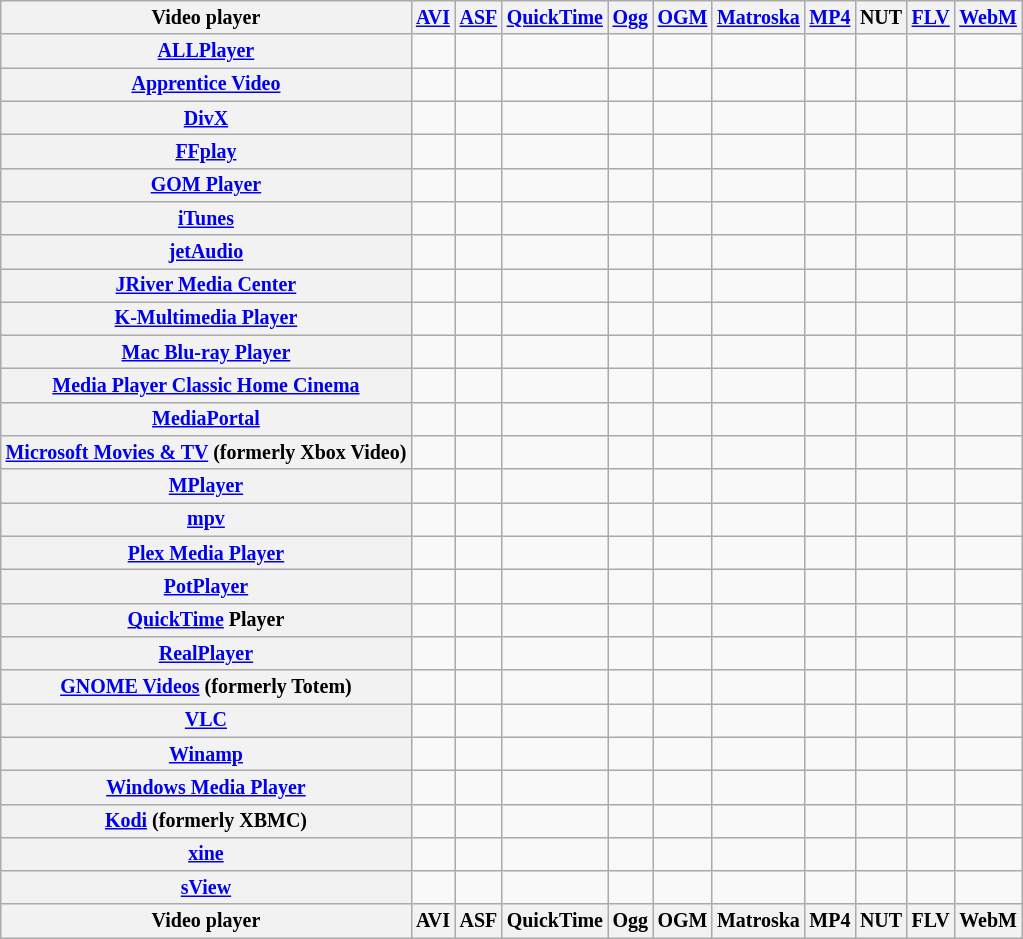<table class="wikitable sortable sort-under" style="font-size: smaller; text-align: center; width: auto; table-layout: fixed">
<tr>
<th>Video player</th>
<th><a href='#'>AVI</a></th>
<th><a href='#'>ASF</a></th>
<th><a href='#'>QuickTime</a></th>
<th><a href='#'>Ogg</a></th>
<th><a href='#'>OGM</a></th>
<th><a href='#'>Matroska</a></th>
<th><a href='#'>MP4</a></th>
<th>NUT</th>
<th><a href='#'>FLV</a></th>
<th><a href='#'>WebM</a></th>
</tr>
<tr>
<th><a href='#'>ALLPlayer</a></th>
<td></td>
<td></td>
<td></td>
<td></td>
<td></td>
<td></td>
<td></td>
<td></td>
<td></td>
<td></td>
</tr>
<tr>
<th><a href='#'>Apprentice Video</a></th>
<td></td>
<td></td>
<td></td>
<td></td>
<td></td>
<td></td>
<td></td>
<td></td>
<td></td>
<td></td>
</tr>
<tr>
<th><a href='#'>DivX</a></th>
<td></td>
<td></td>
<td></td>
<td></td>
<td></td>
<td></td>
<td></td>
<td></td>
<td></td>
<td></td>
</tr>
<tr>
<th><a href='#'>FFplay</a></th>
<td></td>
<td></td>
<td></td>
<td></td>
<td></td>
<td></td>
<td></td>
<td></td>
<td></td>
<td></td>
</tr>
<tr>
<th><a href='#'>GOM Player</a></th>
<td></td>
<td></td>
<td></td>
<td></td>
<td></td>
<td></td>
<td></td>
<td></td>
<td></td>
<td></td>
</tr>
<tr>
<th><a href='#'>iTunes</a></th>
<td></td>
<td></td>
<td></td>
<td></td>
<td></td>
<td></td>
<td></td>
<td></td>
<td></td>
<td></td>
</tr>
<tr>
<th><a href='#'>jetAudio</a></th>
<td></td>
<td></td>
<td></td>
<td></td>
<td></td>
<td></td>
<td></td>
<td></td>
<td></td>
<td></td>
</tr>
<tr>
<th><a href='#'>JRiver Media Center</a></th>
<td></td>
<td></td>
<td></td>
<td></td>
<td></td>
<td></td>
<td></td>
<td></td>
<td></td>
<td></td>
</tr>
<tr>
<th><a href='#'>K-Multimedia Player</a></th>
<td></td>
<td></td>
<td></td>
<td></td>
<td></td>
<td></td>
<td></td>
<td></td>
<td></td>
<td></td>
</tr>
<tr>
<th><a href='#'>Mac Blu-ray Player</a></th>
<td></td>
<td></td>
<td></td>
<td></td>
<td></td>
<td></td>
<td></td>
<td></td>
<td></td>
<td></td>
</tr>
<tr>
<th><a href='#'>Media Player Classic Home Cinema</a></th>
<td></td>
<td></td>
<td></td>
<td></td>
<td></td>
<td></td>
<td></td>
<td></td>
<td></td>
<td></td>
</tr>
<tr>
<th><a href='#'>MediaPortal</a></th>
<td></td>
<td></td>
<td></td>
<td></td>
<td></td>
<td></td>
<td></td>
<td></td>
<td></td>
<td></td>
</tr>
<tr>
<th><a href='#'>Microsoft Movies & TV</a> (formerly Xbox Video)</th>
<td> </td>
<td> </td>
<td> </td>
<td> </td>
<td> </td>
<td> </td>
<td> </td>
<td> </td>
<td> </td>
<td> </td>
</tr>
<tr>
<th><a href='#'>MPlayer</a></th>
<td></td>
<td></td>
<td></td>
<td></td>
<td></td>
<td></td>
<td></td>
<td></td>
<td></td>
<td></td>
</tr>
<tr>
<th><a href='#'>mpv</a></th>
<td></td>
<td></td>
<td></td>
<td></td>
<td></td>
<td></td>
<td></td>
<td></td>
<td></td>
<td></td>
</tr>
<tr>
<th><a href='#'>Plex Media Player</a></th>
<td></td>
<td></td>
<td></td>
<td></td>
<td></td>
<td></td>
<td></td>
<td></td>
<td></td>
<td></td>
</tr>
<tr>
<th><a href='#'>PotPlayer</a></th>
<td></td>
<td></td>
<td></td>
<td></td>
<td></td>
<td></td>
<td></td>
<td></td>
<td></td>
<td></td>
</tr>
<tr>
<th><a href='#'>QuickTime</a> Player</th>
<td></td>
<td></td>
<td></td>
<td></td>
<td></td>
<td></td>
<td></td>
<td></td>
<td></td>
<td></td>
</tr>
<tr>
<th><a href='#'>RealPlayer</a></th>
<td></td>
<td></td>
<td></td>
<td></td>
<td></td>
<td></td>
<td></td>
<td></td>
<td></td>
<td></td>
</tr>
<tr>
<th><a href='#'>GNOME Videos</a> (formerly Totem)</th>
<td></td>
<td></td>
<td></td>
<td></td>
<td></td>
<td></td>
<td></td>
<td></td>
<td></td>
<td></td>
</tr>
<tr>
<th><a href='#'>VLC</a></th>
<td></td>
<td></td>
<td></td>
<td></td>
<td></td>
<td></td>
<td></td>
<td></td>
<td></td>
<td></td>
</tr>
<tr>
<th><a href='#'>Winamp</a></th>
<td></td>
<td></td>
<td></td>
<td></td>
<td></td>
<td></td>
<td></td>
<td></td>
<td></td>
<td></td>
</tr>
<tr>
<th><a href='#'>Windows Media Player</a></th>
<td></td>
<td></td>
<td></td>
<td></td>
<td></td>
<td></td>
<td></td>
<td></td>
<td></td>
<td></td>
</tr>
<tr>
<th><a href='#'>Kodi</a> (formerly XBMC)</th>
<td></td>
<td></td>
<td></td>
<td></td>
<td></td>
<td></td>
<td></td>
<td></td>
<td></td>
<td></td>
</tr>
<tr>
<th><a href='#'>xine</a></th>
<td></td>
<td></td>
<td></td>
<td></td>
<td></td>
<td></td>
<td></td>
<td></td>
<td></td>
<td></td>
</tr>
<tr>
<th><a href='#'>sView</a></th>
<td></td>
<td></td>
<td></td>
<td></td>
<td></td>
<td></td>
<td></td>
<td></td>
<td></td>
<td></td>
</tr>
<tr class="sortbottom">
<th>Video player</th>
<th>AVI</th>
<th>ASF</th>
<th>QuickTime</th>
<th>Ogg</th>
<th>OGM</th>
<th>Matroska</th>
<th>MP4</th>
<th>NUT</th>
<th>FLV</th>
<th>WebM</th>
</tr>
</table>
